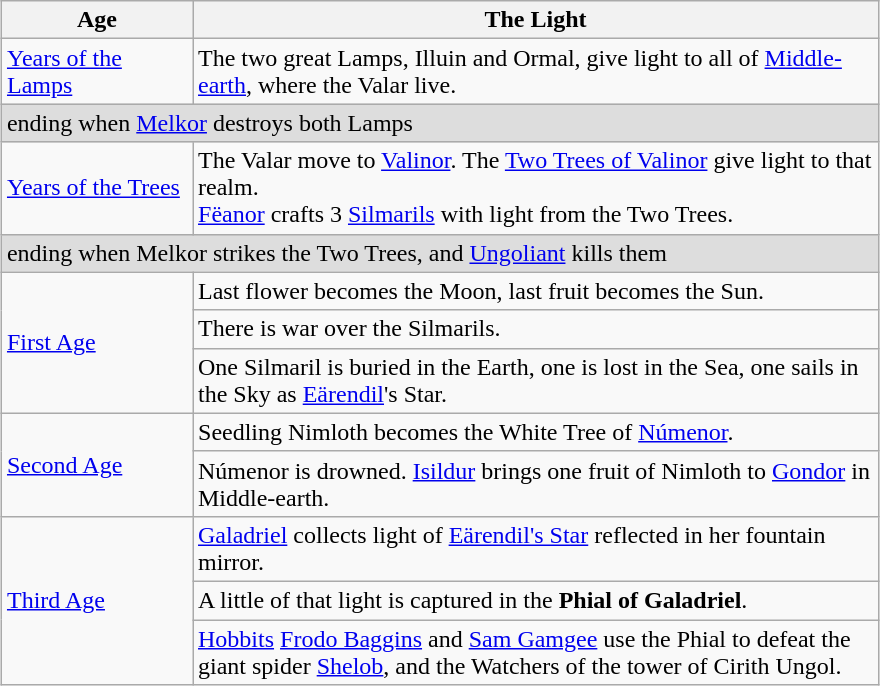<table class="wikitable" style="margin-left: auto; margin-right: auto; border: none;">
<tr>
<th scope="col" style="width: 120px;">Age</th>
<th scope="col" style="width: 450px;">The Light</th>
</tr>
<tr>
<td><a href='#'>Years of the Lamps</a></td>
<td>The two great Lamps, Illuin and Ormal, give light to all of <a href='#'>Middle-earth</a>, where the Valar live.</td>
</tr>
<tr>
<td colspan="2" style="background: #dddddd;">ending when <a href='#'>Melkor</a> destroys both Lamps</td>
</tr>
<tr>
<td><a href='#'>Years of the Trees</a></td>
<td>The Valar move to <a href='#'>Valinor</a>. The <a href='#'>Two Trees of Valinor</a> give light to that realm.<br><a href='#'>Fëanor</a> crafts 3 <a href='#'>Silmarils</a> with light from the Two Trees.</td>
</tr>
<tr>
<td colspan="2" style="background: #dddddd;">ending when Melkor strikes the Two Trees, and <a href='#'>Ungoliant</a> kills them</td>
</tr>
<tr>
<td rowspan="3"><a href='#'>First Age</a></td>
<td>Last flower becomes the Moon, last fruit becomes the Sun.</td>
</tr>
<tr>
<td>There is war over the Silmarils.</td>
</tr>
<tr>
<td>One Silmaril is buried in the Earth, one is lost in the Sea, one sails in the Sky as <a href='#'>Eärendil</a>'s Star.</td>
</tr>
<tr>
<td rowspan="2"><a href='#'>Second Age</a></td>
<td>Seedling Nimloth becomes the White Tree of <a href='#'>Númenor</a>.</td>
</tr>
<tr>
<td>Númenor is drowned. <a href='#'>Isildur</a> brings one fruit of Nimloth to <a href='#'>Gondor</a> in Middle-earth.</td>
</tr>
<tr>
<td rowspan="3"><a href='#'>Third Age</a></td>
<td><a href='#'>Galadriel</a> collects light of <a href='#'>Eärendil's Star</a> reflected in her fountain mirror.</td>
</tr>
<tr>
<td>A little of that light is captured in the <strong>Phial of Galadriel</strong>.</td>
</tr>
<tr>
<td><a href='#'>Hobbits</a> <a href='#'>Frodo Baggins</a> and <a href='#'>Sam Gamgee</a> use the Phial to defeat the giant spider <a href='#'>Shelob</a>, and the Watchers of the tower of Cirith Ungol.</td>
</tr>
</table>
